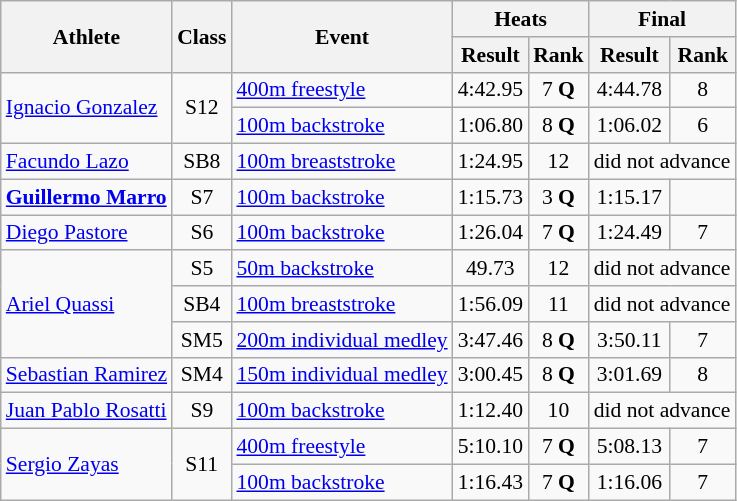<table class=wikitable style="font-size:90%">
<tr>
<th rowspan="2">Athlete</th>
<th rowspan="2">Class</th>
<th rowspan="2">Event</th>
<th colspan="2">Heats</th>
<th colspan="2">Final</th>
</tr>
<tr>
<th>Result</th>
<th>Rank</th>
<th>Result</th>
<th>Rank</th>
</tr>
<tr>
<td rowspan="2"><a href='#'>Ignacio Gonzalez</a></td>
<td rowspan="2" style="text-align:center;">S12</td>
<td><a href='#'>400m freestyle</a></td>
<td style="text-align:center;">4:42.95</td>
<td style="text-align:center;">7 <strong>Q</strong></td>
<td style="text-align:center;">4:44.78</td>
<td style="text-align:center;">8</td>
</tr>
<tr>
<td><a href='#'>100m backstroke</a></td>
<td style="text-align:center;">1:06.80</td>
<td style="text-align:center;">8 <strong>Q</strong></td>
<td style="text-align:center;">1:06.02</td>
<td style="text-align:center;">6</td>
</tr>
<tr>
<td><a href='#'>Facundo Lazo</a></td>
<td style="text-align:center;">SB8</td>
<td><a href='#'>100m breaststroke</a></td>
<td style="text-align:center;">1:24.95</td>
<td style="text-align:center;">12</td>
<td style="text-align:center;" colspan="2">did not advance</td>
</tr>
<tr>
<td><strong><a href='#'>Guillermo Marro</a></strong></td>
<td style="text-align:center;">S7</td>
<td><a href='#'>100m backstroke</a></td>
<td style="text-align:center;">1:15.73</td>
<td style="text-align:center;">3 <strong>Q</strong></td>
<td style="text-align:center;">1:15.17</td>
<td style="text-align:center;"></td>
</tr>
<tr>
<td><a href='#'>Diego Pastore</a></td>
<td style="text-align:center;">S6</td>
<td><a href='#'>100m backstroke</a></td>
<td style="text-align:center;">1:26.04</td>
<td style="text-align:center;">7 <strong>Q</strong></td>
<td style="text-align:center;">1:24.49</td>
<td style="text-align:center;">7</td>
</tr>
<tr>
<td rowspan="3"><a href='#'>Ariel Quassi</a></td>
<td style="text-align:center;">S5</td>
<td><a href='#'>50m backstroke</a></td>
<td style="text-align:center;">49.73</td>
<td style="text-align:center;">12</td>
<td style="text-align:center;" colspan="2">did not advance</td>
</tr>
<tr>
<td style="text-align:center;">SB4</td>
<td><a href='#'>100m breaststroke</a></td>
<td style="text-align:center;">1:56.09</td>
<td style="text-align:center;">11</td>
<td style="text-align:center;" colspan="2">did not advance</td>
</tr>
<tr>
<td style="text-align:center;">SM5</td>
<td><a href='#'>200m individual medley</a></td>
<td style="text-align:center;">3:47.46</td>
<td style="text-align:center;">8 <strong>Q</strong></td>
<td style="text-align:center;">3:50.11</td>
<td style="text-align:center;">7</td>
</tr>
<tr>
<td><a href='#'>Sebastian Ramirez</a></td>
<td style="text-align:center;">SM4</td>
<td><a href='#'>150m individual medley</a></td>
<td style="text-align:center;">3:00.45</td>
<td style="text-align:center;">8 <strong>Q</strong></td>
<td style="text-align:center;">3:01.69</td>
<td style="text-align:center;">8</td>
</tr>
<tr>
<td><a href='#'>Juan Pablo Rosatti</a></td>
<td style="text-align:center;">S9</td>
<td><a href='#'>100m backstroke</a></td>
<td style="text-align:center;">1:12.40</td>
<td style="text-align:center;">10</td>
<td style="text-align:center;" colspan="2">did not advance</td>
</tr>
<tr>
<td rowspan="2"><a href='#'>Sergio Zayas</a></td>
<td rowspan="2" style="text-align:center;">S11</td>
<td><a href='#'>400m freestyle</a></td>
<td style="text-align:center;">5:10.10</td>
<td style="text-align:center;">7 <strong>Q</strong></td>
<td style="text-align:center;">5:08.13</td>
<td style="text-align:center;">7</td>
</tr>
<tr>
<td><a href='#'>100m backstroke</a></td>
<td style="text-align:center;">1:16.43</td>
<td style="text-align:center;">7 <strong>Q</strong></td>
<td style="text-align:center;">1:16.06</td>
<td style="text-align:center;">7</td>
</tr>
</table>
